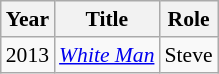<table class="wikitable" style="font-size: 90%;">
<tr>
<th>Year</th>
<th>Title</th>
<th>Role</th>
</tr>
<tr>
<td>2013</td>
<td><em><a href='#'>White Man</a></em></td>
<td>Steve</td>
</tr>
</table>
